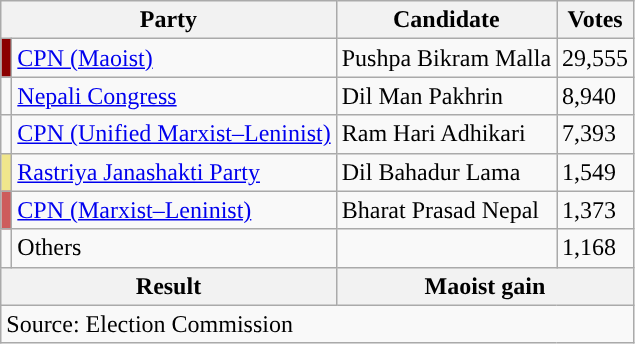<table class="wikitable">
<tr>
<th colspan="2">Party</th>
<th>Candidate</th>
<th>Votes</th>
</tr>
<tr>
<td style="background-color:darkred"></td>
<td><a href='#'>CPN (Maoist)</a></td>
<td>Pushpa Bikram Malla</td>
<td>29,555</td>
</tr>
<tr>
<td style="background-color:"></td>
<td><a href='#'>Nepali Congress</a></td>
<td>Dil Man Pakhrin</td>
<td>8,940</td>
</tr>
<tr>
<td style="background-color:"></td>
<td><a href='#'>CPN (Unified Marxist–Leninist)</a></td>
<td>Ram Hari Adhikari</td>
<td>7,393</td>
</tr>
<tr>
<td style="background-color:khaki"></td>
<td><a href='#'>Rastriya Janashakti Party</a></td>
<td>Dil Bahadur Lama</td>
<td>1,549</td>
</tr>
<tr>
<td style="background-color:indianred"></td>
<td><a href='#'>CPN (Marxist–Leninist)</a></td>
<td>Bharat Prasad Nepal</td>
<td>1,373</td>
</tr>
<tr>
<td></td>
<td>Others</td>
<td></td>
<td>1,168</td>
</tr>
<tr>
<th colspan="2">Result</th>
<th colspan="2">Maoist gain</th>
</tr>
<tr>
<td colspan="4">Source: Election Commission</td>
</tr>
</table>
